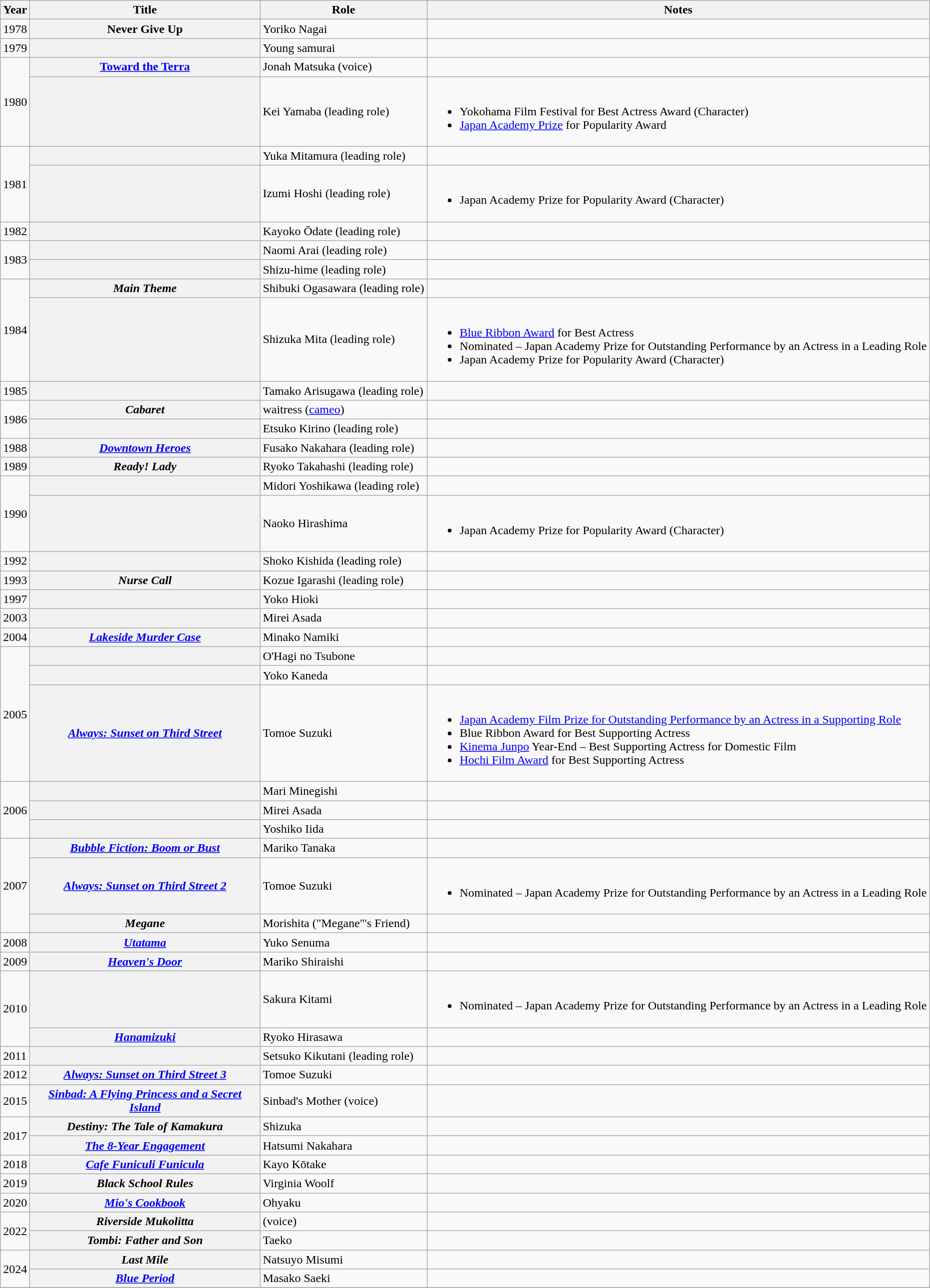<table class="wikitable plainrowheaders">
<tr>
<th scope="col">Year</th>
<th scope="col">Title</th>
<th scope="col">Role</th>
<th scope="col" class="unsortable">Notes</th>
</tr>
<tr>
<td>1978</td>
<th scope="row">Never Give Up </th>
<td>Yoriko Nagai</td>
<td></td>
</tr>
<tr>
<td>1979</td>
<th scope="row"></th>
<td>Young samurai</td>
<td></td>
</tr>
<tr>
<td rowspan=2>1980</td>
<th scope="row"><a href='#'>Toward the Terra</a></th>
<td>Jonah Matsuka (voice)</td>
<td></td>
</tr>
<tr>
<th scope="row"></th>
<td>Kei Yamaba (leading role)</td>
<td><br><ul><li>Yokohama Film Festival for Best Actress Award (Character)</li><li><a href='#'>Japan Academy Prize</a> for Popularity Award</li></ul></td>
</tr>
<tr>
<td rowspan=2>1981</td>
<th scope="row"></th>
<td>Yuka Mitamura (leading role)</td>
<td></td>
</tr>
<tr>
<th scope="row"></th>
<td>Izumi Hoshi (leading role)</td>
<td><br><ul><li>Japan Academy Prize for Popularity Award (Character)</li></ul></td>
</tr>
<tr>
<td>1982</td>
<th scope="row"></th>
<td>Kayoko Ōdate (leading role)</td>
<td></td>
</tr>
<tr>
<td rowspan=2>1983</td>
<th scope="row"></th>
<td>Naomi Arai (leading role)</td>
<td></td>
</tr>
<tr>
<th scope="row"></th>
<td>Shizu-hime (leading role)</td>
<td></td>
</tr>
<tr>
<td rowspan=2>1984</td>
<th scope="row"><em>Main Theme</em></th>
<td>Shibuki Ogasawara (leading role)</td>
<td></td>
</tr>
<tr>
<th scope="row"></th>
<td>Shizuka Mita (leading role)</td>
<td><br><ul><li><a href='#'>Blue Ribbon Award</a> for Best Actress</li><li>Nominated – Japan Academy Prize for Outstanding Performance by an Actress in a Leading Role</li><li>Japan Academy Prize for Popularity Award (Character)</li></ul></td>
</tr>
<tr>
<td>1985</td>
<th scope="row"></th>
<td>Tamako Arisugawa (leading role)</td>
<td></td>
</tr>
<tr>
<td rowspan=2>1986</td>
<th scope="row"><em>Cabaret</em></th>
<td>waitress (<a href='#'>cameo</a>)</td>
<td></td>
</tr>
<tr>
<th scope="row"></th>
<td>Etsuko Kirino (leading role)</td>
<td></td>
</tr>
<tr>
<td>1988</td>
<th scope="row"><em><a href='#'>Downtown Heroes</a></em></th>
<td>Fusako Nakahara (leading role)</td>
<td></td>
</tr>
<tr>
<td>1989</td>
<th scope="row"><em>Ready! Lady</em></th>
<td>Ryoko Takahashi (leading role)</td>
<td></td>
</tr>
<tr>
<td rowspan=2>1990</td>
<th scope="row"></th>
<td>Midori Yoshikawa (leading role)</td>
<td></td>
</tr>
<tr>
<th scope="row"></th>
<td>Naoko Hirashima</td>
<td><br><ul><li>Japan Academy Prize for Popularity Award (Character)</li></ul></td>
</tr>
<tr>
<td>1992</td>
<th scope="row"></th>
<td>Shoko Kishida (leading role)</td>
<td></td>
</tr>
<tr>
<td>1993</td>
<th scope="row"><em>Nurse Call</em></th>
<td>Kozue Igarashi (leading role)</td>
<td></td>
</tr>
<tr>
<td>1997</td>
<th scope="row"></th>
<td>Yoko Hioki</td>
<td></td>
</tr>
<tr>
<td>2003</td>
<th scope="row"></th>
<td>Mirei Asada</td>
<td></td>
</tr>
<tr>
<td>2004</td>
<th scope="row"><em><a href='#'>Lakeside Murder Case</a></em></th>
<td>Minako Namiki</td>
<td></td>
</tr>
<tr>
<td rowspan=3>2005</td>
<th scope="row"></th>
<td>O'Hagi no Tsubone</td>
<td></td>
</tr>
<tr>
<th scope="row"></th>
<td>Yoko Kaneda</td>
<td></td>
</tr>
<tr>
<th scope="row"><em><a href='#'>Always: Sunset on Third Street</a></em></th>
<td>Tomoe Suzuki</td>
<td><br><ul><li><a href='#'>Japan Academy Film Prize for Outstanding Performance by an Actress in a Supporting Role</a></li><li>Blue Ribbon Award for Best Supporting Actress</li><li><a href='#'>Kinema Junpo</a> Year-End – Best Supporting Actress for Domestic Film</li><li><a href='#'>Hochi Film Award</a> for Best Supporting Actress</li></ul></td>
</tr>
<tr>
<td rowspan=3>2006</td>
<th scope="row"></th>
<td>Mari Minegishi</td>
<td></td>
</tr>
<tr>
<th scope="row"></th>
<td>Mirei Asada</td>
<td></td>
</tr>
<tr>
<th scope="row"></th>
<td>Yoshiko Iida</td>
<td></td>
</tr>
<tr>
<td rowspan=3>2007</td>
<th scope="row" width="300"><em><a href='#'>Bubble Fiction: Boom or Bust</a></em></th>
<td>Mariko Tanaka</td>
<td></td>
</tr>
<tr>
<th scope="row"><em><a href='#'>Always: Sunset on Third Street 2</a></em></th>
<td>Tomoe Suzuki</td>
<td><br><ul><li>Nominated – Japan Academy Prize for Outstanding Performance by an Actress in a Leading Role</li></ul></td>
</tr>
<tr>
<th scope="row"><em>Megane</em></th>
<td>Morishita ("Megane"'s Friend)</td>
<td></td>
</tr>
<tr>
<td>2008</td>
<th scope="row"><em><a href='#'>Utatama</a></em></th>
<td>Yuko Senuma</td>
<td></td>
</tr>
<tr>
<td>2009</td>
<th scope="row"><em><a href='#'>Heaven's Door</a></em></th>
<td>Mariko Shiraishi</td>
<td></td>
</tr>
<tr>
<td rowspan=2>2010</td>
<th scope="row"></th>
<td>Sakura Kitami</td>
<td><br><ul><li>Nominated – Japan Academy Prize for Outstanding Performance by an Actress in a Leading Role</li></ul></td>
</tr>
<tr>
<th scope="row"><em><a href='#'>Hanamizuki</a></em></th>
<td>Ryoko Hirasawa</td>
<td></td>
</tr>
<tr>
<td>2011</td>
<th scope="row"></th>
<td>Setsuko Kikutani (leading role)</td>
<td></td>
</tr>
<tr>
<td>2012</td>
<th scope="row"><em><a href='#'>Always: Sunset on Third Street 3</a></em></th>
<td>Tomoe Suzuki</td>
<td></td>
</tr>
<tr>
<td>2015</td>
<th scope="row"><em><a href='#'>Sinbad: A Flying Princess and a Secret Island</a></em></th>
<td>Sinbad's Mother (voice)</td>
<td></td>
</tr>
<tr>
<td rowspan=2>2017</td>
<th scope="row"><em>Destiny: The Tale of Kamakura</em></th>
<td>Shizuka</td>
<td></td>
</tr>
<tr>
<th scope="row"><em><a href='#'>The 8-Year Engagement</a></em></th>
<td>Hatsumi Nakahara</td>
<td></td>
</tr>
<tr>
<td rowspan=1>2018</td>
<th scope="row"><em><a href='#'>Cafe Funiculi Funicula</a></em></th>
<td>Kayo Kōtake</td>
<td></td>
</tr>
<tr>
<td rowspan=1>2019</td>
<th scope="row"><em>Black School Rules</em></th>
<td>Virginia Woolf</td>
<td></td>
</tr>
<tr>
<td rowspan=1>2020</td>
<th scope="row"><em><a href='#'>Mio's Cookbook</a></em></th>
<td>Ohyaku</td>
<td></td>
</tr>
<tr>
<td rowspan=2>2022</td>
<th scope="row"><em>Riverside Mukolitta</em></th>
<td>(voice)</td>
<td></td>
</tr>
<tr>
<th scope="row"><em>Tombi: Father and Son</em></th>
<td>Taeko</td>
<td></td>
</tr>
<tr>
<td rowspan=2>2024</td>
<th scope="row"><em>Last Mile</em></th>
<td>Natsuyo Misumi</td>
<td></td>
</tr>
<tr>
<th scope="row"><em><a href='#'>Blue Period</a></em></th>
<td>Masako Saeki</td>
<td></td>
</tr>
<tr>
</tr>
</table>
